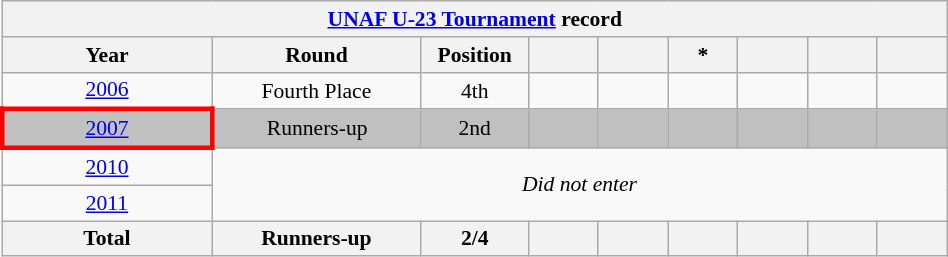<table class="wikitable" style="font-size:90%; text-align:center;" width="50%">
<tr>
<th colspan=9><a href='#'>UNAF U-23 Tournament</a> record</th>
</tr>
<tr>
<th width="15%">Year</th>
<th width="15%">Round</th>
<th width="5%">Position</th>
<th width="5%"></th>
<th width="5%"></th>
<th width="5%">*</th>
<th width="5%"></th>
<th width="5%"></th>
<th width="5%"></th>
</tr>
<tr>
<td> <a href='#'>2006</a></td>
<td>Fourth Place</td>
<td>4th</td>
<td></td>
<td></td>
<td></td>
<td></td>
<td></td>
<td></td>
</tr>
<tr bgcolor=silver>
<td style="border: 3px solid red"> <a href='#'>2007</a></td>
<td>Runners-up</td>
<td>2nd</td>
<td></td>
<td></td>
<td></td>
<td></td>
<td></td>
<td></td>
</tr>
<tr>
<td> <a href='#'>2010</a></td>
<td colspan=8 rowspan=2><em>Did not enter</em></td>
</tr>
<tr>
<td> <a href='#'>2011</a></td>
</tr>
<tr>
<th>Total</th>
<th>Runners-up</th>
<th>2/4</th>
<th></th>
<th></th>
<th></th>
<th></th>
<th></th>
<th></th>
</tr>
</table>
